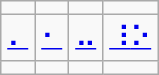<table class="wikitable nowrap" style="text-align: center; font-size: larger;">
<tr>
<td></td>
<td></td>
<td></td>
<td></td>
</tr>
<tr>
<td><a href='#'>⠄</a></td>
<td><a href='#'>⠂</a></td>
<td><a href='#'>⠤</a></td>
<td><a href='#'>⠸</a><a href='#'>⠕</a></td>
</tr>
<tr>
<td></td>
<td></td>
<td></td>
<td></td>
</tr>
</table>
